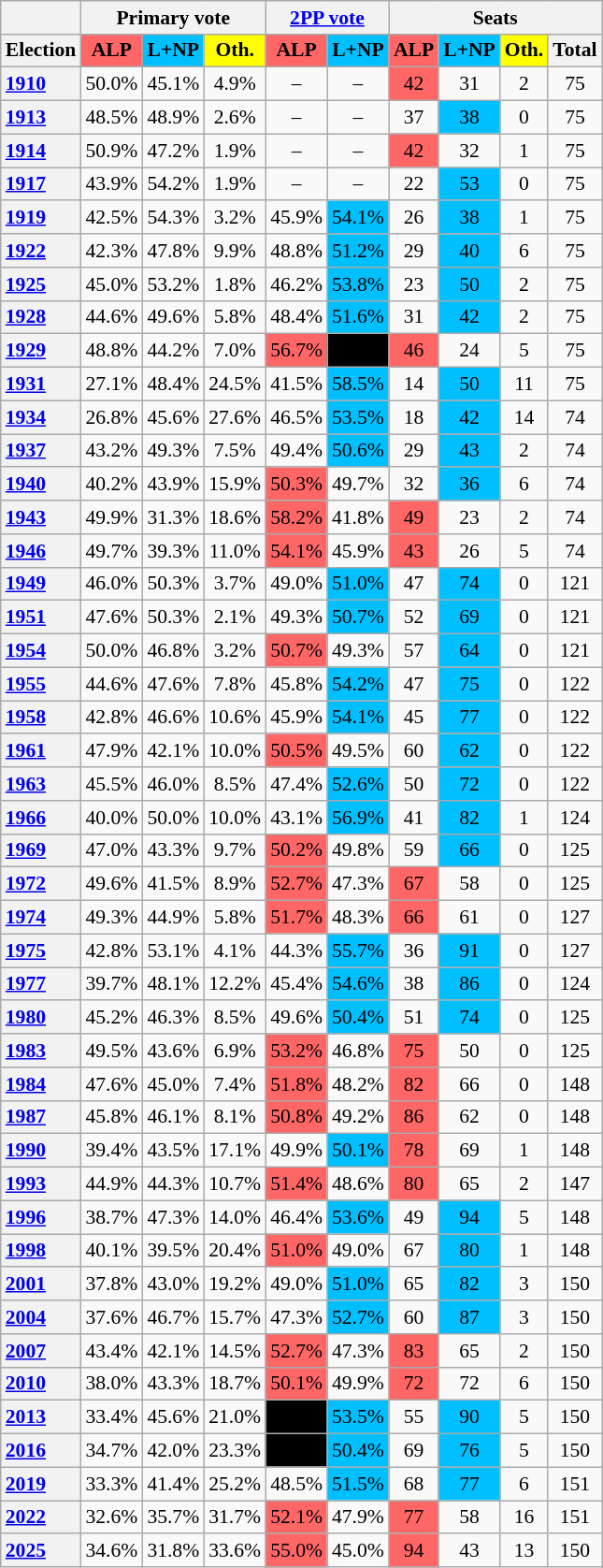<table class="wikitable sortable mw-collapsible toccolours" align="left" cellpadding="4" cellspacing="0" style="margin-right: .5em; margin-top: .4em;font-size: 90%;">
<tr>
<th style="background:#; text-align:center;"></th>
<th colspan="3" style="background:#; text-align:center;">Primary vote</th>
<th colspan="2" style="background:#; text-align:center;"><a href='#'>2PP vote</a></th>
<th colspan="4" style="background:#; text-align:center;">Seats</th>
</tr>
<tr>
<th style="background:#; text-align:center;">Election</th>
<th style="background:#f66; text-align:center;">ALP</th>
<th style="background:#00bfff; text-align:center;">L+NP</th>
<th style="background:#ff0; text-align:center;">Oth.</th>
<th style="background:#f66; text-align:center;">ALP</th>
<th style="background:#00bfff; text-align:center;">L+NP</th>
<th style="background:#f66; text-align:center;">ALP</th>
<th style="background:#00bfff; text-align:center;">L+NP</th>
<th style="background:#ff0; text-align:center;">Oth.</th>
<th style="background:#; text-align:center;">Total</th>
</tr>
<tr>
<th style="text-align:left;" bgcolor=""><a href='#'>1910</a></th>
<td style="text-align:center;" bgcolor="">50.0%</td>
<td style="text-align:center;" bgcolor="">45.1%</td>
<td style="text-align:center;" bgcolor="">4.9%</td>
<td style="text-align:center;" bgcolor="">–</td>
<td style="text-align:center;" bgcolor="">–</td>
<td style="text-align:center; background:#f66;">42</td>
<td align="center" bgcolor="">31</td>
<td style="text-align:center;" bgcolor="">2</td>
<td style="text-align:center;" bgcolor="">75</td>
</tr>
<tr>
<th style="text-align:left;" bgcolor=""><a href='#'>1913</a></th>
<td style="text-align:center;" bgcolor="">48.5%</td>
<td style="text-align:center;" bgcolor="">48.9%</td>
<td style="text-align:center;" bgcolor="">2.6%</td>
<td style="text-align:center;" bgcolor="">–</td>
<td style="text-align:center;" bgcolor="">–</td>
<td style="text-align:center;" bgcolor="">37</td>
<td style="text-align:center; background:#00bfff;">38</td>
<td style="text-align:center;" bgcolor="">0</td>
<td style="text-align:center;" bgcolor="">75</td>
</tr>
<tr>
<th style="text-align:left;" bgcolor=""><a href='#'>1914</a></th>
<td style="text-align:center;" bgcolor="">50.9%</td>
<td style="text-align:center;" bgcolor="">47.2%</td>
<td style="text-align:center;" bgcolor="">1.9%</td>
<td style="text-align:center;" bgcolor="">–</td>
<td style="text-align:center;" bgcolor="">–</td>
<td style="text-align:center; background:#f66;">42</td>
<td align="center" bgcolor="">32</td>
<td style="text-align:center;" bgcolor="">1</td>
<td style="text-align:center;" bgcolor="">75</td>
</tr>
<tr>
<th style="text-align:left;" bgcolor=""><a href='#'>1917</a></th>
<td style="text-align:center;" bgcolor="">43.9%</td>
<td style="text-align:center;" bgcolor="">54.2%</td>
<td style="text-align:center;" bgcolor="">1.9%</td>
<td style="text-align:center;" bgcolor="">–</td>
<td style="text-align:center;" bgcolor="">–</td>
<td style="text-align:center;" bgcolor="">22</td>
<td style="text-align:center; background:#00bfff;">53</td>
<td style="text-align:center;" bgcolor="">0</td>
<td style="text-align:center;" bgcolor="">75</td>
</tr>
<tr>
<th style="text-align:left;" bgcolor=""><a href='#'>1919</a></th>
<td style="text-align:center;" bgcolor="">42.5%</td>
<td style="text-align:center;" bgcolor="">54.3%</td>
<td style="text-align:center;" bgcolor="">3.2%</td>
<td style="text-align:center;" bgcolor="">45.9%</td>
<td style="text-align:center; background:#00bfff;">54.1%</td>
<td style="text-align:center;" bgcolor="">26</td>
<td style="text-align:center; background:#00bfff;">38</td>
<td style="text-align:center;" bgcolor="">1</td>
<td style="text-align:center;" bgcolor="">75</td>
</tr>
<tr>
<th style="text-align:left;" bgcolor=""><a href='#'>1922</a></th>
<td style="text-align:center;" bgcolor="">42.3%</td>
<td style="text-align:center;" bgcolor="">47.8%</td>
<td style="text-align:center;" bgcolor="">9.9%</td>
<td style="text-align:center;" bgcolor="">48.8%</td>
<td style="text-align:center; background:#00bfff;">51.2%</td>
<td style="text-align:center;" bgcolor="">29</td>
<td style="text-align:center; background:#00bfff;">40</td>
<td style="text-align:center;" bgcolor="">6</td>
<td style="text-align:center;" bgcolor="">75</td>
</tr>
<tr>
<th style="text-align:left;" bgcolor=""><a href='#'>1925</a></th>
<td style="text-align:center;" bgcolor="">45.0%</td>
<td style="text-align:center;" bgcolor="">53.2%</td>
<td style="text-align:center;" bgcolor="">1.8%</td>
<td style="text-align:center;" bgcolor="">46.2%</td>
<td style="text-align:center; background:#00bfff;">53.8%</td>
<td style="text-align:center;" bgcolor="">23</td>
<td style="text-align:center; background:#00bfff;">50</td>
<td style="text-align:center;" bgcolor="">2</td>
<td style="text-align:center;" bgcolor="">75</td>
</tr>
<tr>
<th style="text-align:left;" bgcolor=""><a href='#'>1928</a></th>
<td style="text-align:center;" bgcolor="">44.6%</td>
<td style="text-align:center;" bgcolor="">49.6%</td>
<td style="text-align:center;" bgcolor="">5.8%</td>
<td style="text-align:center;" bgcolor="">48.4%</td>
<td style="text-align:center; background:#00bfff;">51.6%</td>
<td style="text-align:center;" bgcolor="">31</td>
<td style="text-align:center; background:#00bfff;">42</td>
<td style="text-align:center;" bgcolor="">2</td>
<td style="text-align:center;" bgcolor="">75</td>
</tr>
<tr>
<th style="text-align:left;" bgcolor=""><a href='#'>1929</a></th>
<td style="text-align:center;" bgcolor="">48.8%</td>
<td style="text-align:center;" bgcolor="">44.2%</td>
<td style="text-align:center;" bgcolor="">7.0%</td>
<td style="text-align:center; background:#f66;">56.7%</td>
<td style="text-align:center;" bgcolor=" ">43.3%</td>
<td style="text-align:center; background:#f66;">46</td>
<td align="center" bgcolor="">24</td>
<td style="text-align:center;" bgcolor="">5</td>
<td style="text-align:center;" bgcolor="">75</td>
</tr>
<tr>
<th style="text-align:left;" bgcolor=""><a href='#'>1931</a></th>
<td style="text-align:center;" bgcolor="">27.1%</td>
<td style="text-align:center;" bgcolor="">48.4%</td>
<td style="text-align:center;" bgcolor="">24.5%</td>
<td style="text-align:center;" bgcolor="">41.5%</td>
<td style="text-align:center; background:#00bfff;">58.5%</td>
<td style="text-align:center;" bgcolor="">14</td>
<td style="text-align:center; background:#00bfff;">50</td>
<td style="text-align:center;" bgcolor="">11</td>
<td style="text-align:center;" bgcolor="">75</td>
</tr>
<tr>
<th style="text-align:left;" bgcolor=""><a href='#'>1934</a></th>
<td style="text-align:center;" bgcolor="">26.8%</td>
<td style="text-align:center;" bgcolor="">45.6%</td>
<td style="text-align:center;" bgcolor="">27.6%</td>
<td style="text-align:center;" bgcolor="">46.5%</td>
<td style="text-align:center; background:#00bfff;">53.5%</td>
<td style="text-align:center;" bgcolor="">18</td>
<td style="text-align:center; background:#00bfff;">42</td>
<td style="text-align:center;" bgcolor="">14</td>
<td style="text-align:center;" bgcolor="">74</td>
</tr>
<tr>
<th style="text-align:left;" bgcolor=""><a href='#'>1937</a></th>
<td style="text-align:center;" bgcolor="">43.2%</td>
<td style="text-align:center;" bgcolor="">49.3%</td>
<td style="text-align:center;" bgcolor="">7.5%</td>
<td style="text-align:center;" bgcolor="">49.4%</td>
<td style="text-align:center; background:#00bfff;">50.6%</td>
<td style="text-align:center;" bgcolor="">29</td>
<td style="text-align:center; background:#00bfff;">43</td>
<td style="text-align:center;" bgcolor="">2</td>
<td style="text-align:center;" bgcolor="">74</td>
</tr>
<tr>
<th style="text-align:left;" bgcolor=""><a href='#'>1940</a></th>
<td style="text-align:center;" bgcolor="">40.2%</td>
<td style="text-align:center;" bgcolor="">43.9%</td>
<td style="text-align:center;" bgcolor="">15.9%</td>
<td style="text-align:center; background:#f66;">50.3%</td>
<td style="text-align:center;" bgcolor="">49.7%</td>
<td style="text-align:center;" bgcolor="">32</td>
<td style="text-align:center; background:#00bfff;">36</td>
<td style="text-align:center;" bgcolor="">6</td>
<td style="text-align:center;" bgcolor="">74</td>
</tr>
<tr>
<th style="text-align:left;" bgcolor=""><a href='#'>1943</a></th>
<td style="text-align:center;" bgcolor="">49.9%</td>
<td style="text-align:center;" bgcolor="">31.3%</td>
<td style="text-align:center;" bgcolor="">18.6%</td>
<td style="text-align:center; background:#f66;">58.2%</td>
<td style="text-align:center;" bgcolor="">41.8%</td>
<td style="text-align:center; background:#f66;">49</td>
<td style="text-align:center;" bgcolor="">23</td>
<td style="text-align:center;" bgcolor="">2</td>
<td style="text-align:center;" bgcolor="">74</td>
</tr>
<tr>
<th style="text-align:left;" bgcolor=""><a href='#'>1946</a></th>
<td style="text-align:center;" bgcolor="">49.7%</td>
<td style="text-align:center;" bgcolor="">39.3%</td>
<td style="text-align:center;" bgcolor="">11.0%</td>
<td style="text-align:center; background:#f66;">54.1%</td>
<td style="text-align:center;" bgcolor="">45.9%</td>
<td style="text-align:center; background:#f66;">43</td>
<td style="text-align:center;" bgcolor="">26</td>
<td style="text-align:center;" bgcolor="">5</td>
<td style="text-align:center;" bgcolor="">74</td>
</tr>
<tr>
<th style="text-align:left;" bgcolor=""><a href='#'>1949</a></th>
<td style="text-align:center;" bgcolor="">46.0%</td>
<td style="text-align:center;" bgcolor="">50.3%</td>
<td style="text-align:center;" bgcolor="">3.7%</td>
<td style="text-align:center;" bgcolor="">49.0%</td>
<td style="text-align:center; background:#00bfff;">51.0%</td>
<td style="text-align:center;" bgcolor="">47</td>
<td style="text-align:center; background:#00bfff;">74</td>
<td style="text-align:center;" bgcolor="">0</td>
<td style="text-align:center;" bgcolor="">121</td>
</tr>
<tr>
<th style="text-align:left;" bgcolor=""><a href='#'>1951</a></th>
<td style="text-align:center;" bgcolor="">47.6%</td>
<td style="text-align:center;" bgcolor="">50.3%</td>
<td style="text-align:center;" bgcolor="">2.1%</td>
<td style="text-align:center;" bgcolor="">49.3%</td>
<td style="text-align:center; background:#00bfff;">50.7%</td>
<td style="text-align:center;" bgcolor="">52</td>
<td style="text-align:center; background:#00bfff;">69</td>
<td style="text-align:center;" bgcolor="">0</td>
<td style="text-align:center;" bgcolor="">121</td>
</tr>
<tr>
<th style="text-align:left;" bgcolor=""><a href='#'>1954</a></th>
<td style="text-align:center;" bgcolor="">50.0%</td>
<td style="text-align:center;" bgcolor="">46.8%</td>
<td style="text-align:center;" bgcolor="">3.2%</td>
<td style="text-align:center; background:#f66;">50.7%</td>
<td style="text-align:center;" bgcolor="">49.3%</td>
<td style="text-align:center;" bgcolor="">57</td>
<td style="text-align:center; background:#00bfff;">64</td>
<td style="text-align:center;" bgcolor="">0</td>
<td style="text-align:center;" bgcolor="">121</td>
</tr>
<tr>
<th style="text-align:left;" bgcolor=""><a href='#'>1955</a></th>
<td style="text-align:center;" bgcolor="">44.6%</td>
<td style="text-align:center;" bgcolor="">47.6%</td>
<td style="text-align:center;" bgcolor="">7.8%</td>
<td style="text-align:center;" bgcolor="">45.8%</td>
<td style="text-align:center; background:#00bfff;">54.2%</td>
<td style="text-align:center;" bgcolor="">47</td>
<td style="text-align:center; background:#00bfff;">75</td>
<td style="text-align:center;" bgcolor="">0</td>
<td style="text-align:center;" bgcolor="">122</td>
</tr>
<tr>
<th style="text-align:left;" bgcolor=""><a href='#'>1958</a></th>
<td style="text-align:center;" bgcolor="">42.8%</td>
<td style="text-align:center;" bgcolor="">46.6%</td>
<td style="text-align:center;" bgcolor="">10.6%</td>
<td style="text-align:center;" bgcolor="">45.9%</td>
<td style="text-align:center; background:#00bfff;">54.1%</td>
<td style="text-align:center;" bgcolor="">45</td>
<td style="text-align:center; background:#00bfff;">77</td>
<td style="text-align:center;" bgcolor="">0</td>
<td style="text-align:center;" bgcolor="">122</td>
</tr>
<tr>
<th style="text-align:left;" bgcolor=""><a href='#'>1961</a></th>
<td style="text-align:center;" bgcolor="">47.9%</td>
<td style="text-align:center;" bgcolor="">42.1%</td>
<td style="text-align:center;" bgcolor="">10.0%</td>
<td style="text-align:center; background:#f66;">50.5%</td>
<td style="text-align:center;" bgcolor="">49.5%</td>
<td style="text-align:center;" bgcolor="">60</td>
<td style="text-align:center; background:#00bfff;">62</td>
<td style="text-align:center;" bgcolor="">0</td>
<td style="text-align:center;" bgcolor="">122</td>
</tr>
<tr>
<th style="text-align:left;" bgcolor=""><a href='#'>1963</a></th>
<td style="text-align:center;" bgcolor="">45.5%</td>
<td style="text-align:center;" bgcolor="">46.0%</td>
<td style="text-align:center;" bgcolor="">8.5%</td>
<td style="text-align:center;" bgcolor="">47.4%</td>
<td style="text-align:center; background:#00bfff;">52.6%</td>
<td style="text-align:center;" bgcolor="">50</td>
<td style="text-align:center; background:#00bfff;">72</td>
<td style="text-align:center;" bgcolor="">0</td>
<td style="text-align:center;" bgcolor="">122</td>
</tr>
<tr>
<th style="text-align:left;" bgcolor=""><a href='#'>1966</a></th>
<td style="text-align:center;" bgcolor="">40.0%</td>
<td style="text-align:center;" bgcolor="">50.0%</td>
<td style="text-align:center;" bgcolor="">10.0%</td>
<td style="text-align:center;" bgcolor="">43.1%</td>
<td style="text-align:center; background:#00bfff;">56.9%</td>
<td style="text-align:center;" bgcolor="">41</td>
<td style="text-align:center; background:#00bfff;">82</td>
<td style="text-align:center;" bgcolor="">1</td>
<td style="text-align:center;" bgcolor="">124</td>
</tr>
<tr>
<th style="text-align:left;" bgcolor=""><a href='#'>1969</a></th>
<td style="text-align:center;" bgcolor="">47.0%</td>
<td style="text-align:center;" bgcolor="">43.3%</td>
<td style="text-align:center;" bgcolor="">9.7%</td>
<td style="text-align:center; background:#f66;">50.2%</td>
<td style="text-align:center;" bgcolor="">49.8%</td>
<td style="text-align:center;" bgcolor="">59</td>
<td style="text-align:center; background:#00bfff;">66</td>
<td style="text-align:center;" bgcolor="">0</td>
<td style="text-align:center;" bgcolor="">125</td>
</tr>
<tr>
<th style="text-align:left;" bgcolor=""><a href='#'>1972</a></th>
<td style="text-align:center;" bgcolor="">49.6%</td>
<td style="text-align:center;" bgcolor="">41.5%</td>
<td style="text-align:center;" bgcolor="">8.9%</td>
<td style="text-align:center; background:#f66;">52.7%</td>
<td style="text-align:center;" bgcolor="">47.3%</td>
<td style="text-align:center; background:#f66;">67</td>
<td style="text-align:center;" bgcolor="">58</td>
<td style="text-align:center;" bgcolor="">0</td>
<td style="text-align:center;" bgcolor="">125</td>
</tr>
<tr>
<th style="text-align:left;" bgcolor=""><a href='#'>1974</a></th>
<td style="text-align:center;" bgcolor="">49.3%</td>
<td style="text-align:center;" bgcolor="">44.9%</td>
<td style="text-align:center;" bgcolor="">5.8%</td>
<td style="text-align:center; background:#f66;">51.7%</td>
<td style="text-align:center;" bgcolor="">48.3%</td>
<td style="text-align:center; background:#f66;">66</td>
<td style="text-align:center;" bgcolor="">61</td>
<td style="text-align:center;" bgcolor="">0</td>
<td style="text-align:center;" bgcolor="">127</td>
</tr>
<tr>
<th style="text-align:left;" bgcolor=""><a href='#'>1975</a></th>
<td style="text-align:center;" bgcolor="">42.8%</td>
<td style="text-align:center;" bgcolor="">53.1%</td>
<td style="text-align:center;" bgcolor="">4.1%</td>
<td style="text-align:center;" bgcolor="">44.3%</td>
<td style="text-align:center; background:#00bfff;">55.7%</td>
<td style="text-align:center;" bgcolor="">36</td>
<td style="text-align:center; background:#00bfff;">91</td>
<td style="text-align:center;" bgcolor="">0</td>
<td style="text-align:center;" bgcolor="">127</td>
</tr>
<tr>
<th style="text-align:left;" bgcolor=""><a href='#'>1977</a></th>
<td style="text-align:center;" bgcolor="">39.7%</td>
<td style="text-align:center;" bgcolor="">48.1%</td>
<td style="text-align:center;" bgcolor="">12.2%</td>
<td style="text-align:center;" bgcolor="">45.4%</td>
<td style="text-align:center; background:#00bfff;">54.6%</td>
<td style="text-align:center;" bgcolor="">38</td>
<td style="text-align:center; background:#00bfff;">86</td>
<td style="text-align:center;" bgcolor="">0</td>
<td style="text-align:center;" bgcolor="">124</td>
</tr>
<tr>
<th style="text-align:left;" bgcolor=""><a href='#'>1980</a></th>
<td style="text-align:center;" bgcolor="">45.2%</td>
<td style="text-align:center;" bgcolor="">46.3%</td>
<td style="text-align:center;" bgcolor="">8.5%</td>
<td style="text-align:center;" bgcolor="">49.6%</td>
<td style="text-align:center; background:#00bfff;">50.4%</td>
<td style="text-align:center;" bgcolor="">51</td>
<td style="text-align:center; background:#00bfff;">74</td>
<td style="text-align:center;" bgcolor="">0</td>
<td style="text-align:center;" bgcolor="">125</td>
</tr>
<tr>
<th style="text-align:left;" bgcolor=""><a href='#'>1983</a></th>
<td style="text-align:center;" bgcolor="">49.5%</td>
<td style="text-align:center;" bgcolor="">43.6%</td>
<td style="text-align:center;" bgcolor="">6.9%</td>
<td style="text-align:center; background:#f66;">53.2%</td>
<td style="text-align:center;" bgcolor="">46.8%</td>
<td style="text-align:center; background:#f66;">75</td>
<td style="text-align:center;" bgcolor="">50</td>
<td style="text-align:center;" bgcolor="">0</td>
<td style="text-align:center;" bgcolor="">125</td>
</tr>
<tr>
<th style="text-align:left;" bgcolor=""><a href='#'>1984</a></th>
<td style="text-align:center;" bgcolor="">47.6%</td>
<td style="text-align:center;" bgcolor="">45.0%</td>
<td style="text-align:center;" bgcolor="">7.4%</td>
<td style="text-align:center; background:#f66;">51.8%</td>
<td style="text-align:center;" bgcolor="">48.2%</td>
<td style="text-align:center; background:#f66;">82</td>
<td style="text-align:center;" bgcolor="">66</td>
<td style="text-align:center;" bgcolor="">0</td>
<td style="text-align:center;" bgcolor="">148</td>
</tr>
<tr>
<th style="text-align:left;" bgcolor=""><a href='#'>1987</a></th>
<td style="text-align:center;" bgcolor="">45.8%</td>
<td style="text-align:center;" bgcolor="">46.1%</td>
<td style="text-align:center;" bgcolor="">8.1%</td>
<td style="text-align:center; background:#f66;">50.8%</td>
<td style="text-align:center;" bgcolor="">49.2%</td>
<td style="text-align:center; background:#f66;">86</td>
<td style="text-align:center;" bgcolor="">62</td>
<td style="text-align:center;" bgcolor="">0</td>
<td style="text-align:center;" bgcolor="">148</td>
</tr>
<tr>
<th style="text-align:left;" bgcolor=""><a href='#'>1990</a></th>
<td style="text-align:center;" bgcolor="">39.4%</td>
<td style="text-align:center;" bgcolor="">43.5%</td>
<td style="text-align:center;" bgcolor="">17.1%</td>
<td style="text-align:center;" bgcolor="">49.9%</td>
<td style="text-align:center; background:#00bfff;">50.1%</td>
<td style="text-align:center; background:#f66;">78</td>
<td style="text-align:center;" bgcolor="">69</td>
<td style="text-align:center;" bgcolor="">1</td>
<td style="text-align:center;" bgcolor="">148</td>
</tr>
<tr>
<th style="text-align:left;" bgcolor=""><a href='#'>1993</a></th>
<td style="text-align:center;" bgcolor="">44.9%</td>
<td style="text-align:center;" bgcolor="">44.3%</td>
<td style="text-align:center;" bgcolor="">10.7%</td>
<td style="text-align:center; background:#f66;">51.4%</td>
<td style="text-align:center;" bgcolor="">48.6%</td>
<td style="text-align:center; background:#f66;">80</td>
<td style="text-align:center;" bgcolor="">65</td>
<td style="text-align:center;" bgcolor="">2</td>
<td style="text-align:center;" bgcolor="">147</td>
</tr>
<tr>
<th style="text-align:left;" bgcolor=""><a href='#'>1996</a></th>
<td style="text-align:center;" bgcolor="">38.7%</td>
<td style="text-align:center;" bgcolor="">47.3%</td>
<td style="text-align:center;" bgcolor="">14.0%</td>
<td style="text-align:center;" bgcolor="">46.4%</td>
<td style="text-align:center; background:#00bfff;">53.6%</td>
<td style="text-align:center;" bgcolor="">49</td>
<td style="text-align:center; background:#00bfff;">94</td>
<td style="text-align:center;" bgcolor="">5</td>
<td style="text-align:center;" bgcolor="">148</td>
</tr>
<tr>
<th style="text-align:left;" bgcolor=""><a href='#'>1998</a></th>
<td style="text-align:center;" bgcolor="">40.1%</td>
<td style="text-align:center;" bgcolor="">39.5%</td>
<td style="text-align:center;" bgcolor="">20.4%</td>
<td style="text-align:center; background:#f66;">51.0%</td>
<td style="text-align:center;" bgcolor="">49.0%</td>
<td style="text-align:center;" bgcolor="">67</td>
<td style="text-align:center; background:#00bfff;">80</td>
<td style="text-align:center;" bgcolor="">1</td>
<td style="text-align:center;" bgcolor="">148</td>
</tr>
<tr>
<th style="text-align:left;" bgcolor=""><a href='#'>2001</a></th>
<td style="text-align:center;" bgcolor="">37.8%</td>
<td style="text-align:center;" bgcolor="">43.0%</td>
<td style="text-align:center;" bgcolor="">19.2%</td>
<td style="text-align:center;" bgcolor="">49.0%</td>
<td style="text-align:center; background:#00bfff;">51.0%</td>
<td style="text-align:center;" bgcolor="">65</td>
<td style="text-align:center; background:#00bfff;">82</td>
<td style="text-align:center;" bgcolor="">3</td>
<td style="text-align:center;" bgcolor="">150</td>
</tr>
<tr>
<th style="text-align:left;" bgcolor=""><a href='#'>2004</a></th>
<td style="text-align:center;" bgcolor="">37.6%</td>
<td style="text-align:center;" bgcolor="">46.7%</td>
<td style="text-align:center;" bgcolor="">15.7%</td>
<td style="text-align:center;" bgcolor="">47.3%</td>
<td style="text-align:center; background:#00bfff;">52.7%</td>
<td style="text-align:center;" bgcolor="">60</td>
<td style="text-align:center; background:#00bfff;">87</td>
<td style="text-align:center;" bgcolor="">3</td>
<td style="text-align:center;" bgcolor="">150</td>
</tr>
<tr>
<th style="text-align:left;" bgcolor=""><a href='#'>2007</a></th>
<td style="text-align:center;" bgcolor="">43.4%</td>
<td style="text-align:center;" bgcolor="">42.1%</td>
<td style="text-align:center;" bgcolor="">14.5%</td>
<td style="text-align:center; background:#f66;">52.7%</td>
<td style="text-align:center;" bgcolor="">47.3%</td>
<td style="text-align:center; background:#f66;">83</td>
<td style="text-align:center;" bgcolor="">65</td>
<td style="text-align:center;" bgcolor="">2</td>
<td style="text-align:center;" bgcolor="">150</td>
</tr>
<tr>
<th style="text-align:left;" bgcolor=""><a href='#'>2010</a></th>
<td style="text-align:center;" bgcolor="">38.0%</td>
<td style="text-align:center;" bgcolor="">43.3%</td>
<td style="text-align:center;" bgcolor="">18.7%</td>
<td style="text-align:center; background:#f66;">50.1%</td>
<td style="text-align:center;" bgcolor="">49.9%</td>
<td style="text-align:center; background:#f66;">72</td>
<td style="text-align:center;" bgcolor="">72</td>
<td style="text-align:center;" bgcolor="">6</td>
<td style="text-align:center;" bgcolor="">150</td>
</tr>
<tr>
<th style="text-align:left;" bgcolor=""><a href='#'>2013</a></th>
<td style="text-align:center;" bgcolor="">33.4%</td>
<td style="text-align:center;" bgcolor="">45.6%</td>
<td style="text-align:center;" bgcolor="">21.0%</td>
<td style="text-align:center;" bgcolor=" ">46.5%</td>
<td style="text-align:center; background:#00bfff;">53.5%</td>
<td style="text-align:center;" bgcolor="">55</td>
<td style="text-align:center; background:#00bfff;">90</td>
<td style="text-align:center;" bgcolor="">5</td>
<td style="text-align:center;" bgcolor="">150</td>
</tr>
<tr>
<th style="text-align:left;" bgcolor=""><a href='#'>2016</a></th>
<td style="text-align:center;" bgcolor="">34.7%</td>
<td style="text-align:center;" bgcolor="">42.0%</td>
<td style="text-align:center;" bgcolor="">23.3%</td>
<td style="text-align:center;" bgcolor=" ">49.6%</td>
<td style="text-align:center; background:#00bfff;">50.4%</td>
<td style="text-align:center;" bgcolor="">69</td>
<td style="text-align:center; background:#00bfff;">76</td>
<td style="text-align:center;" bgcolor="">5</td>
<td style="text-align:center;" bgcolor="">150</td>
</tr>
<tr>
<th style="text-align:left;" bgcolor=""><a href='#'>2019</a></th>
<td style="text-align:center;" bgcolor="">33.3%</td>
<td style="text-align:center;" bgcolor="">41.4%</td>
<td style="text-align:center;" bgcolor="">25.2%</td>
<td style="text-align:center;" bgcolor="">48.5%</td>
<td style="text-align:center; background:#00bfff;">51.5%</td>
<td style="text-align:center;" bgcolor="">68</td>
<td style="text-align:center; background:#00bfff;">77</td>
<td style="text-align:center;" bgcolor="">6</td>
<td style="text-align:center;" bgcolor="">151</td>
</tr>
<tr>
<th style="text-align:left;" bgcolor=""><a href='#'>2022</a></th>
<td style="text-align:center;" bgcolor="">32.6%</td>
<td style="text-align:center;" bgcolor="">35.7%</td>
<td style="text-align:center;" bgcolor="">31.7%</td>
<td style="text-align:center; background:#f66;">52.1%</td>
<td style="text-align:center;" bgcolor="">47.9%</td>
<td style="text-align:center; background:#f66;">77</td>
<td style="text-align:center;" bgcolor="">58</td>
<td style="text-align:center;" bgcolor="">16</td>
<td style="text-align:center;" bgcolor="">151</td>
</tr>
<tr>
<th style="text-align: left;"><a href='#'>2025</a></th>
<td style="text-align: center;">34.6%</td>
<td style="text-align: center;">31.8%</td>
<td style="text-align: center;">33.6%</td>
<td style="text-align:center; background:#f66;">55.0%</td>
<td style="text-align: center;">45.0%</td>
<td style="text-align:center;background:#f66;">94</td>
<td style="text-align: center;">43</td>
<td style="text-align: center;">13</td>
<td style="text-align: center;">150</td>
</tr>
</table>
